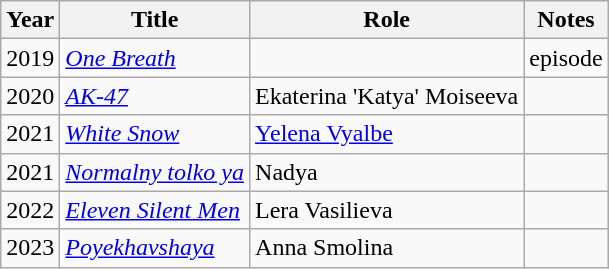<table class="wikitable sortable">
<tr>
<th>Year</th>
<th>Title</th>
<th>Role</th>
<th class="unsortable">Notes</th>
</tr>
<tr>
<td>2019</td>
<td><em><a href='#'>One Breath</a></em></td>
<td></td>
<td>episode</td>
</tr>
<tr>
<td>2020</td>
<td><em><a href='#'>AK-47</a></em></td>
<td>Ekaterina 'Katya' Moiseeva</td>
<td></td>
</tr>
<tr>
<td>2021</td>
<td><em><a href='#'>White Snow</a></em></td>
<td><a href='#'>Yelena Vyalbe</a></td>
<td></td>
</tr>
<tr>
<td>2021</td>
<td><em><a href='#'>Normalny tolko ya</a></em></td>
<td>Nadya</td>
<td></td>
</tr>
<tr>
<td>2022</td>
<td><em><a href='#'>Eleven Silent Men</a></em></td>
<td>Lera Vasilieva</td>
<td></td>
</tr>
<tr>
<td>2023</td>
<td><em><a href='#'>Poyekhavshaya</a></em></td>
<td>Anna Smolina</td>
<td></td>
</tr>
</table>
